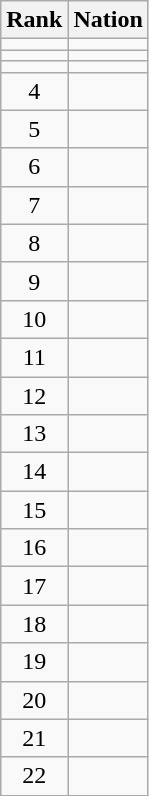<table class="wikitable sortable" style="text-align:left">
<tr>
<th>Rank</th>
<th>Nation</th>
</tr>
<tr>
<td align="center"></td>
<td></td>
</tr>
<tr>
<td align="center"></td>
<td></td>
</tr>
<tr>
<td align="center"></td>
<td></td>
</tr>
<tr>
<td align="center">4</td>
<td></td>
</tr>
<tr>
<td align="center">5</td>
<td></td>
</tr>
<tr>
<td align="center">6</td>
<td></td>
</tr>
<tr>
<td align="center">7</td>
<td></td>
</tr>
<tr>
<td align="center">8</td>
<td></td>
</tr>
<tr>
<td align="center">9</td>
<td></td>
</tr>
<tr>
<td align="center">10</td>
<td></td>
</tr>
<tr>
<td align="center">11</td>
<td></td>
</tr>
<tr>
<td align="center">12</td>
<td></td>
</tr>
<tr>
<td align="center">13</td>
<td></td>
</tr>
<tr>
<td align="center">14</td>
<td></td>
</tr>
<tr>
<td align="center">15</td>
<td></td>
</tr>
<tr>
<td align="center">16</td>
<td></td>
</tr>
<tr>
<td align="center">17</td>
<td></td>
</tr>
<tr>
<td align="center">18</td>
<td></td>
</tr>
<tr>
<td align="center">19</td>
<td></td>
</tr>
<tr>
<td align="center">20</td>
<td></td>
</tr>
<tr>
<td align="center">21</td>
<td></td>
</tr>
<tr>
<td align="center">22</td>
<td></td>
</tr>
</table>
